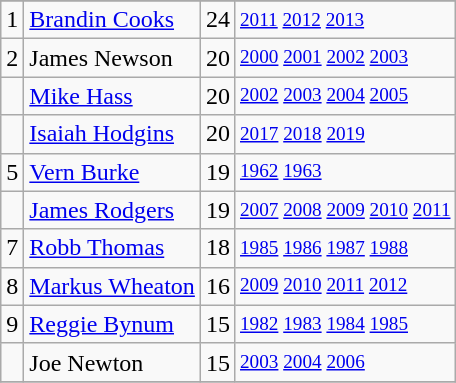<table class="wikitable">
<tr>
</tr>
<tr>
<td>1</td>
<td><a href='#'>Brandin Cooks</a></td>
<td>24</td>
<td style="font-size:80%;"><a href='#'>2011</a> <a href='#'>2012</a> <a href='#'>2013</a></td>
</tr>
<tr>
<td>2</td>
<td>James Newson</td>
<td>20</td>
<td style="font-size:80%;"><a href='#'>2000</a> <a href='#'>2001</a> <a href='#'>2002</a> <a href='#'>2003</a></td>
</tr>
<tr>
<td></td>
<td><a href='#'>Mike Hass</a></td>
<td>20</td>
<td style="font-size:80%;"><a href='#'>2002</a> <a href='#'>2003</a> <a href='#'>2004</a> <a href='#'>2005</a></td>
</tr>
<tr>
<td></td>
<td><a href='#'>Isaiah Hodgins</a></td>
<td>20</td>
<td style="font-size:80%;"><a href='#'>2017</a> <a href='#'>2018</a> <a href='#'>2019</a></td>
</tr>
<tr>
<td>5</td>
<td><a href='#'>Vern Burke</a></td>
<td>19</td>
<td style="font-size:80%;"><a href='#'>1962</a> <a href='#'>1963</a></td>
</tr>
<tr>
<td></td>
<td><a href='#'>James Rodgers</a></td>
<td>19</td>
<td style="font-size:80%;"><a href='#'>2007</a> <a href='#'>2008</a> <a href='#'>2009</a> <a href='#'>2010</a> <a href='#'>2011</a></td>
</tr>
<tr>
<td>7</td>
<td><a href='#'>Robb Thomas</a></td>
<td>18</td>
<td style="font-size:80%;"><a href='#'>1985</a> <a href='#'>1986</a> <a href='#'>1987</a> <a href='#'>1988</a></td>
</tr>
<tr>
<td>8</td>
<td><a href='#'>Markus Wheaton</a></td>
<td>16</td>
<td style="font-size:80%;"><a href='#'>2009</a> <a href='#'>2010</a> <a href='#'>2011</a> <a href='#'>2012</a></td>
</tr>
<tr>
<td>9</td>
<td><a href='#'>Reggie Bynum</a></td>
<td>15</td>
<td style="font-size:80%;"><a href='#'>1982</a> <a href='#'>1983</a> <a href='#'>1984</a> <a href='#'>1985</a></td>
</tr>
<tr>
<td></td>
<td>Joe Newton</td>
<td>15</td>
<td style="font-size:80%;"><a href='#'>2003</a> <a href='#'>2004</a> <a href='#'>2006</a></td>
</tr>
<tr>
</tr>
</table>
